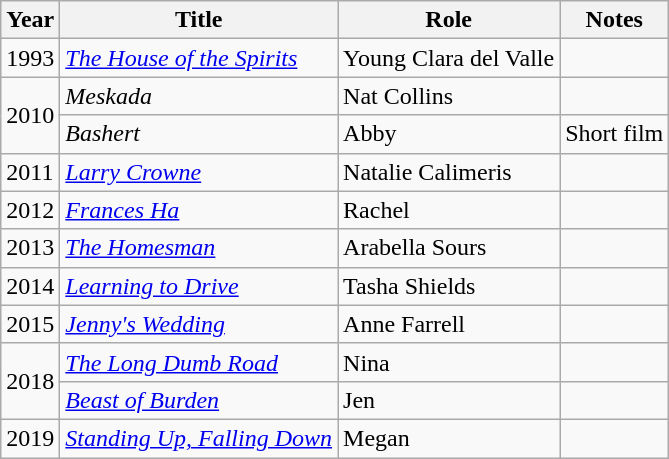<table class="wikitable">
<tr>
<th>Year</th>
<th>Title</th>
<th>Role</th>
<th>Notes</th>
</tr>
<tr>
<td>1993</td>
<td><em><a href='#'>The House of the Spirits</a></em></td>
<td>Young Clara del Valle</td>
<td></td>
</tr>
<tr>
<td rowspan="2">2010</td>
<td><em>Meskada</em></td>
<td>Nat Collins</td>
<td></td>
</tr>
<tr>
<td><em>Bashert</em></td>
<td>Abby</td>
<td>Short film</td>
</tr>
<tr>
<td>2011</td>
<td><em><a href='#'>Larry Crowne</a></em></td>
<td>Natalie Calimeris</td>
<td></td>
</tr>
<tr>
<td>2012</td>
<td><em><a href='#'>Frances Ha</a></em></td>
<td>Rachel</td>
<td></td>
</tr>
<tr>
<td>2013</td>
<td><em><a href='#'>The Homesman</a></em></td>
<td>Arabella Sours</td>
<td></td>
</tr>
<tr>
<td>2014</td>
<td><em><a href='#'>Learning to Drive</a></em></td>
<td>Tasha Shields</td>
<td></td>
</tr>
<tr>
<td>2015</td>
<td><em><a href='#'>Jenny's Wedding</a></em></td>
<td>Anne Farrell</td>
<td></td>
</tr>
<tr>
<td rowspan="2">2018</td>
<td><em><a href='#'>The Long Dumb Road</a></em></td>
<td>Nina</td>
<td></td>
</tr>
<tr>
<td><em><a href='#'>Beast of Burden</a></em></td>
<td>Jen</td>
<td></td>
</tr>
<tr>
<td>2019</td>
<td><em><a href='#'>Standing Up, Falling Down</a></em></td>
<td>Megan</td>
<td></td>
</tr>
</table>
